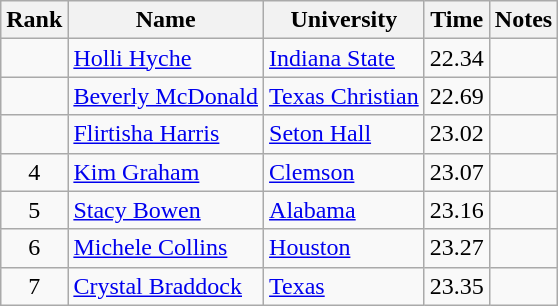<table class="wikitable sortable" style="text-align:center">
<tr>
<th>Rank</th>
<th>Name</th>
<th>University</th>
<th>Time</th>
<th>Notes</th>
</tr>
<tr>
<td></td>
<td align=left><a href='#'>Holli Hyche</a></td>
<td align="left"><a href='#'>Indiana State</a></td>
<td>22.34</td>
<td></td>
</tr>
<tr>
<td></td>
<td align=left><a href='#'>Beverly McDonald</a> </td>
<td align=left><a href='#'>Texas Christian</a></td>
<td>22.69</td>
<td></td>
</tr>
<tr>
<td></td>
<td align=left><a href='#'>Flirtisha Harris</a></td>
<td align=left><a href='#'>Seton Hall</a></td>
<td>23.02</td>
<td></td>
</tr>
<tr>
<td>4</td>
<td align=left><a href='#'>Kim Graham</a></td>
<td align=left><a href='#'>Clemson</a></td>
<td>23.07</td>
<td></td>
</tr>
<tr>
<td>5</td>
<td align=left><a href='#'>Stacy Bowen</a> </td>
<td align=left><a href='#'>Alabama</a></td>
<td>23.16</td>
<td></td>
</tr>
<tr>
<td>6</td>
<td align=left><a href='#'>Michele Collins</a></td>
<td align=left><a href='#'>Houston</a></td>
<td>23.27</td>
<td></td>
</tr>
<tr>
<td>7</td>
<td align=left><a href='#'>Crystal Braddock</a></td>
<td align="left"><a href='#'>Texas</a></td>
<td>23.35</td>
<td></td>
</tr>
</table>
